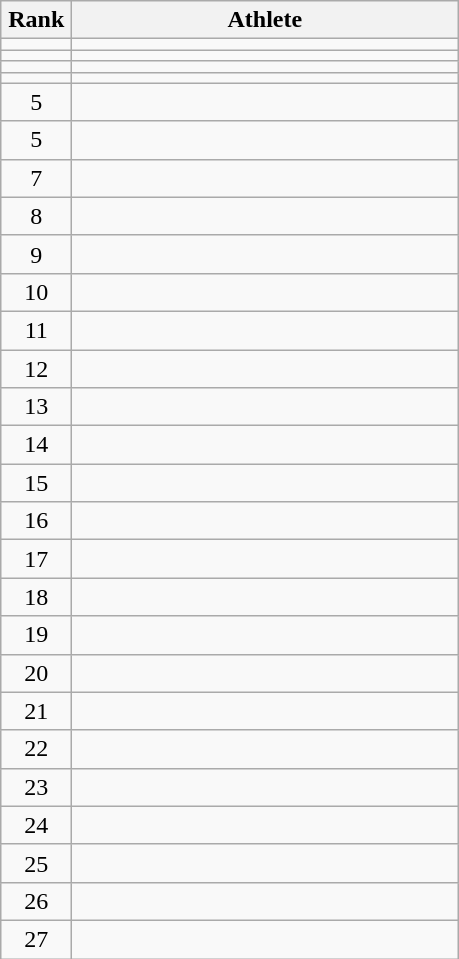<table class="wikitable" style="text-align: center;">
<tr>
<th width=40>Rank</th>
<th width=250>Athlete</th>
</tr>
<tr>
<td></td>
<td align="left"></td>
</tr>
<tr>
<td></td>
<td align="left"></td>
</tr>
<tr>
<td></td>
<td align="left"></td>
</tr>
<tr>
<td></td>
<td align="left"></td>
</tr>
<tr>
<td>5</td>
<td align="left"></td>
</tr>
<tr>
<td>5</td>
<td align="left"></td>
</tr>
<tr>
<td>7</td>
<td align="left"></td>
</tr>
<tr>
<td>8</td>
<td align="left"></td>
</tr>
<tr>
<td>9</td>
<td align="left"></td>
</tr>
<tr>
<td>10</td>
<td align="left"></td>
</tr>
<tr>
<td>11</td>
<td align="left"></td>
</tr>
<tr>
<td>12</td>
<td align="left"></td>
</tr>
<tr>
<td>13</td>
<td align="left"></td>
</tr>
<tr>
<td>14</td>
<td align="left"></td>
</tr>
<tr>
<td>15</td>
<td align="left"></td>
</tr>
<tr>
<td>16</td>
<td align="left"></td>
</tr>
<tr>
<td>17</td>
<td align="left"></td>
</tr>
<tr>
<td>18</td>
<td align="left"></td>
</tr>
<tr>
<td>19</td>
<td align="left"></td>
</tr>
<tr>
<td>20</td>
<td align="left"></td>
</tr>
<tr>
<td>21</td>
<td align="left"></td>
</tr>
<tr>
<td>22</td>
<td align="left"></td>
</tr>
<tr>
<td>23</td>
<td align="left"></td>
</tr>
<tr>
<td>24</td>
<td align="left"></td>
</tr>
<tr>
<td>25</td>
<td align="left"></td>
</tr>
<tr>
<td>26</td>
<td align="left"></td>
</tr>
<tr>
<td>27</td>
<td align="left"></td>
</tr>
</table>
